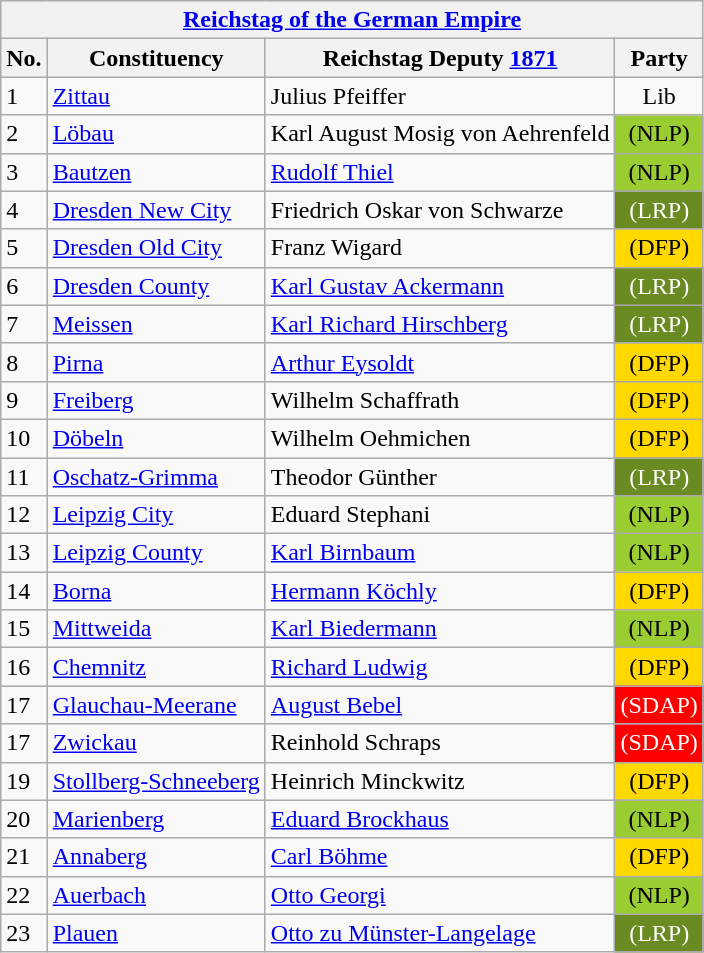<table class="wikitable">
<tr>
<th colspan="4"><a href='#'>Reichstag of the German Empire</a></th>
</tr>
<tr>
<th>No.</th>
<th>Constituency</th>
<th>Reichstag Deputy <a href='#'>1871</a></th>
<th>Party</th>
</tr>
<tr>
<td>1</td>
<td><a href='#'>Zittau</a></td>
<td>Julius Pfeiffer</td>
<td align="center">Lib</td>
</tr>
<tr>
<td>2</td>
<td><a href='#'>Löbau</a></td>
<td>Karl August Mosig von Aehrenfeld</td>
<td style="background-color:#9ACD32; width:20px" align="center">(NLP)</td>
</tr>
<tr>
<td>3</td>
<td><a href='#'>Bautzen</a></td>
<td><a href='#'>Rudolf Thiel</a></td>
<td style="background-color:#9ACD32; width:20px" align="center">(NLP)</td>
</tr>
<tr>
<td>4</td>
<td><a href='#'>Dresden New City</a></td>
<td>Friedrich Oskar von Schwarze</td>
<td style="background-color:#698B22; width:20px; color:white" align="center">(LRP)</td>
</tr>
<tr>
<td>5</td>
<td><a href='#'>Dresden Old City</a></td>
<td>Franz Wigard</td>
<td style="background-color:#FFD800; width:20px" align="center">(DFP)</td>
</tr>
<tr>
<td>6</td>
<td><a href='#'>Dresden County</a></td>
<td><a href='#'>Karl Gustav Ackermann</a></td>
<td style="background-color:#698B22; width:20px; color:white" align="center">(LRP)</td>
</tr>
<tr>
<td>7</td>
<td><a href='#'>Meissen</a></td>
<td><a href='#'>Karl Richard Hirschberg</a></td>
<td style="background-color:#698B22; width:20px; color:white" align="center">(LRP)</td>
</tr>
<tr>
<td>8</td>
<td><a href='#'>Pirna</a></td>
<td><a href='#'>Arthur Eysoldt</a></td>
<td style="background-color:#FFD800; width:20px" align="center">(DFP)</td>
</tr>
<tr>
<td>9</td>
<td><a href='#'>Freiberg</a></td>
<td>Wilhelm Schaffrath</td>
<td style="background-color:#FFD800; width:20px" align="center">(DFP)</td>
</tr>
<tr>
<td>10</td>
<td><a href='#'>Döbeln</a></td>
<td>Wilhelm Oehmichen</td>
<td style="background-color:#FFD800; width:20px" align="center">(DFP)</td>
</tr>
<tr>
<td>11</td>
<td><a href='#'>Oschatz-Grimma</a></td>
<td>Theodor Günther</td>
<td style="background-color:#698B22; width:20px; color:white" align="center">(LRP)</td>
</tr>
<tr>
<td>12</td>
<td><a href='#'>Leipzig City</a></td>
<td>Eduard Stephani</td>
<td style="background-color:#9ACD32; width:20px" align="center">(NLP)</td>
</tr>
<tr>
<td>13</td>
<td><a href='#'>Leipzig County</a></td>
<td><a href='#'>Karl Birnbaum</a></td>
<td style="background-color:#9ACD32; width:20px" align="center">(NLP)</td>
</tr>
<tr>
<td>14</td>
<td><a href='#'>Borna</a></td>
<td><a href='#'>Hermann Köchly</a></td>
<td style="background-color:#FFD800; width:20px" align="center">(DFP)</td>
</tr>
<tr>
<td>15</td>
<td><a href='#'>Mittweida</a></td>
<td><a href='#'>Karl Biedermann</a></td>
<td style="background-color:#9ACD32; width:20px" align="center">(NLP)</td>
</tr>
<tr>
<td>16</td>
<td><a href='#'>Chemnitz</a></td>
<td><a href='#'>Richard Ludwig</a></td>
<td style="background-color:#FFD800; width:20px" align="center">(DFP)</td>
</tr>
<tr>
<td>17</td>
<td><a href='#'>Glauchau-Meerane</a></td>
<td><a href='#'>August Bebel</a></td>
<td style="background-color:#FF0000; width:20px; color:white" align="center">(SDAP)</td>
</tr>
<tr>
<td>17</td>
<td><a href='#'>Zwickau</a></td>
<td>Reinhold Schraps</td>
<td style="background-color:#FF0000; width:20px; color:white" align="center">(SDAP)</td>
</tr>
<tr>
<td>19</td>
<td><a href='#'>Stollberg-Schneeberg</a></td>
<td>Heinrich Minckwitz</td>
<td style="background-color:#FFD800; width:20px" align="center">(DFP)</td>
</tr>
<tr>
<td>20</td>
<td><a href='#'>Marienberg</a></td>
<td><a href='#'>Eduard Brockhaus</a></td>
<td style="background-color:#9ACD32; width:20px" align="center">(NLP)</td>
</tr>
<tr>
<td>21</td>
<td><a href='#'>Annaberg</a></td>
<td><a href='#'>Carl Böhme</a></td>
<td style="background-color:#FFD800; width:20px" align="center">(DFP)</td>
</tr>
<tr>
<td>22</td>
<td><a href='#'>Auerbach</a></td>
<td><a href='#'>Otto Georgi</a></td>
<td style="background-color:#9ACD32; width:20px" align="center">(NLP)</td>
</tr>
<tr>
<td>23</td>
<td><a href='#'>Plauen</a></td>
<td><a href='#'>Otto zu Münster-Langelage</a></td>
<td style="background-color:#698B22; width:20px; color:white" align="center">(LRP)</td>
</tr>
</table>
